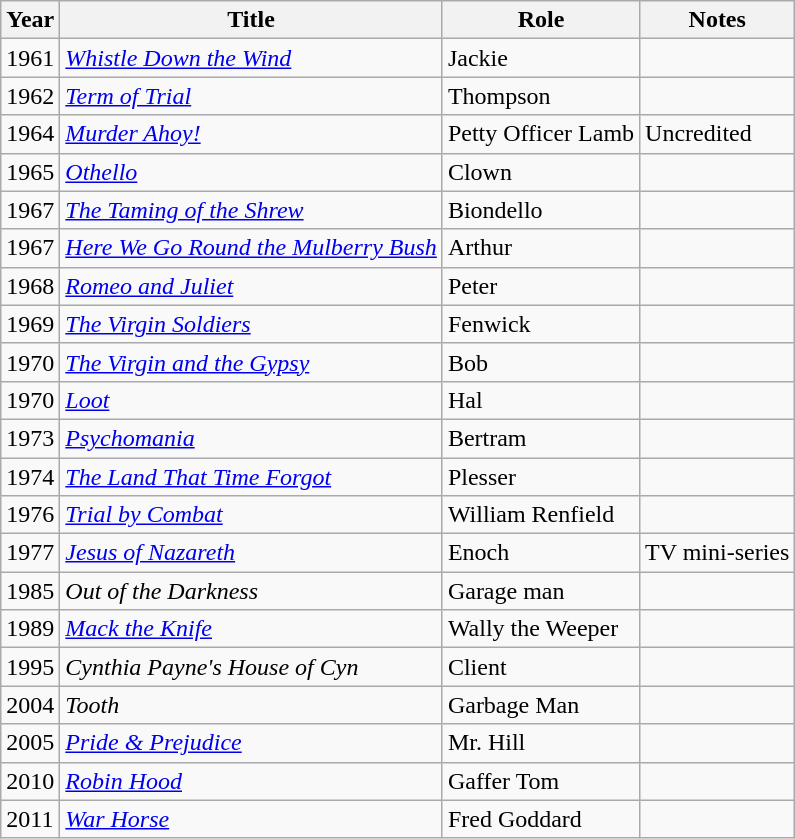<table class="wikitable">
<tr>
<th>Year</th>
<th>Title</th>
<th>Role</th>
<th>Notes</th>
</tr>
<tr>
<td>1961</td>
<td><em><a href='#'>Whistle Down the Wind</a></em></td>
<td>Jackie</td>
<td></td>
</tr>
<tr>
<td>1962</td>
<td><em><a href='#'>Term of Trial</a></em></td>
<td>Thompson</td>
<td></td>
</tr>
<tr>
<td>1964</td>
<td><em><a href='#'>Murder Ahoy!</a></em></td>
<td>Petty Officer Lamb</td>
<td>Uncredited</td>
</tr>
<tr>
<td>1965</td>
<td><em><a href='#'>Othello</a></em></td>
<td>Clown</td>
<td></td>
</tr>
<tr>
<td>1967</td>
<td><em><a href='#'>The Taming of the Shrew</a></em></td>
<td>Biondello</td>
<td></td>
</tr>
<tr>
<td>1967</td>
<td><em><a href='#'>Here We Go Round the Mulberry Bush</a></em></td>
<td>Arthur</td>
<td></td>
</tr>
<tr>
<td>1968</td>
<td><em><a href='#'>Romeo and Juliet</a></em></td>
<td>Peter</td>
<td></td>
</tr>
<tr>
<td>1969</td>
<td><em><a href='#'>The Virgin Soldiers</a></em></td>
<td>Fenwick</td>
<td></td>
</tr>
<tr>
<td>1970</td>
<td><em><a href='#'>The Virgin and the Gypsy</a></em></td>
<td>Bob</td>
<td></td>
</tr>
<tr>
<td>1970</td>
<td><em><a href='#'>Loot</a></em></td>
<td>Hal</td>
<td></td>
</tr>
<tr>
<td>1973</td>
<td><em><a href='#'>Psychomania</a></em></td>
<td>Bertram</td>
<td></td>
</tr>
<tr>
<td>1974</td>
<td><em><a href='#'>The Land That Time Forgot</a></em></td>
<td>Plesser</td>
<td></td>
</tr>
<tr>
<td>1976</td>
<td><em><a href='#'>Trial by Combat</a></em></td>
<td>William Renfield</td>
<td></td>
</tr>
<tr>
<td>1977</td>
<td><em><a href='#'>Jesus of Nazareth</a></em></td>
<td>Enoch</td>
<td>TV mini-series</td>
</tr>
<tr>
<td>1985</td>
<td><em>Out of the Darkness</em></td>
<td>Garage man</td>
<td></td>
</tr>
<tr>
<td>1989</td>
<td><em><a href='#'>Mack the Knife</a></em></td>
<td>Wally the Weeper</td>
<td></td>
</tr>
<tr>
<td>1995</td>
<td><em>Cynthia Payne's House of Cyn</em></td>
<td>Client</td>
<td></td>
</tr>
<tr>
<td>2004</td>
<td><em>Tooth</em></td>
<td>Garbage Man</td>
<td></td>
</tr>
<tr>
<td>2005</td>
<td><em><a href='#'>Pride & Prejudice</a></em></td>
<td>Mr. Hill</td>
<td></td>
</tr>
<tr>
<td>2010</td>
<td><em><a href='#'>Robin Hood</a></em></td>
<td>Gaffer Tom</td>
<td></td>
</tr>
<tr>
<td>2011</td>
<td><em><a href='#'>War Horse</a></em></td>
<td>Fred Goddard</td>
<td></td>
</tr>
</table>
